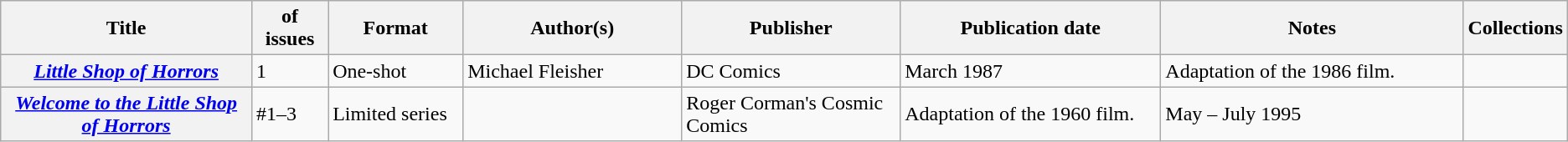<table class="wikitable">
<tr>
<th>Title</th>
<th style="width:40pt"> of issues</th>
<th style="width:75pt">Format</th>
<th style="width:125pt">Author(s)</th>
<th style="width:125pt">Publisher</th>
<th style="width:150pt">Publication date</th>
<th style="width:175pt">Notes</th>
<th>Collections</th>
</tr>
<tr>
<th><em><a href='#'>Little Shop of Horrors</a></em></th>
<td>1</td>
<td>One-shot</td>
<td>Michael Fleisher</td>
<td>DC Comics</td>
<td>March 1987</td>
<td>Adaptation of the 1986 film.</td>
<td></td>
</tr>
<tr>
<th><em><a href='#'>Welcome to the Little Shop of Horrors</a></em></th>
<td>#1–3</td>
<td>Limited series</td>
<td></td>
<td>Roger Corman's Cosmic Comics</td>
<td>Adaptation of the 1960 film.</td>
<td>May – July 1995</td>
<td></td>
</tr>
</table>
